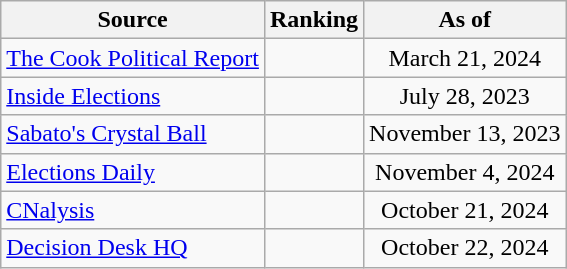<table class="wikitable" style="text-align:center">
<tr>
<th>Source</th>
<th>Ranking</th>
<th>As of</th>
</tr>
<tr>
<td align=left><a href='#'>The Cook Political Report</a></td>
<td></td>
<td>March 21, 2024</td>
</tr>
<tr>
<td align=left><a href='#'>Inside Elections</a></td>
<td></td>
<td>July 28, 2023</td>
</tr>
<tr>
<td align=left><a href='#'>Sabato's Crystal Ball</a></td>
<td></td>
<td>November 13, 2023</td>
</tr>
<tr>
<td align=left><a href='#'>Elections Daily</a></td>
<td></td>
<td>November 4, 2024</td>
</tr>
<tr>
<td align=left><a href='#'>CNalysis</a></td>
<td></td>
<td>October 21, 2024</td>
</tr>
<tr>
<td align=left><a href='#'>Decision Desk HQ</a></td>
<td></td>
<td>October 22, 2024</td>
</tr>
</table>
